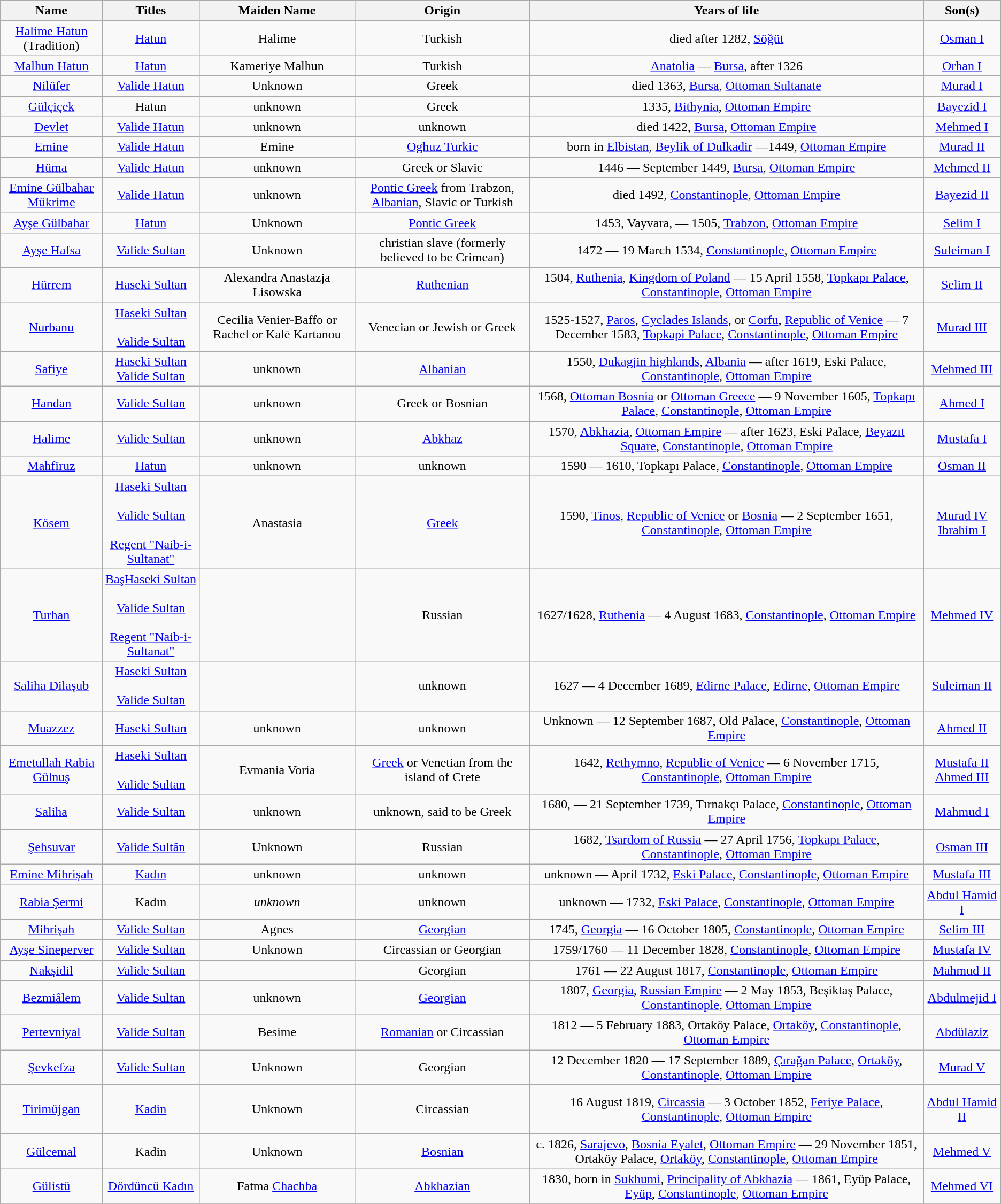<table class="wikitable sortable">
<tr>
<th>Name</th>
<th>Titles</th>
<th>Maiden Name</th>
<th>Origin</th>
<th>Years of life</th>
<th>Son(s)</th>
</tr>
<tr>
<td align="center"><a href='#'>Halime Hatun</a><br>(Tradition)</td>
<td align="center"><a href='#'>Hatun</a></td>
<td align="center">Halime</td>
<td align="center">Turkish</td>
<td align="center">died after 1282, <a href='#'>Söğüt</a></td>
<td align="center"><a href='#'>Osman I</a></td>
</tr>
<tr>
<td align="center"><a href='#'>Malhun Hatun</a></td>
<td align="center"><a href='#'>Hatun</a></td>
<td align="center">Kameriye Malhun</td>
<td align="center">Turkish</td>
<td align="center"><a href='#'>Anatolia</a> — <a href='#'>Bursa</a>, after 1326</td>
<td align="center"><a href='#'>Orhan I</a></td>
</tr>
<tr>
<td align=center><a href='#'>Nilüfer</a></td>
<td align=center><a href='#'>Valide Hatun</a><br></td>
<td align=center>Unknown</td>
<td align=center>Greek</td>
<td align=center>died  1363, <a href='#'>Bursa</a>, <a href='#'>Ottoman Sultanate</a></td>
<td align=center><a href='#'>Murad I</a></td>
</tr>
<tr>
<td align=center><a href='#'>Gülçiçek</a></td>
<td align=center>Hatun</td>
<td align=center>unknown</td>
<td align=center>Greek</td>
<td align=center>1335, <a href='#'>Bithynia</a>, <a href='#'>Ottoman Empire</a></td>
<td align=center><a href='#'>Bayezid I</a></td>
</tr>
<tr>
<td align=center><a href='#'>Devlet</a></td>
<td align=center><a href='#'>Valide Hatun</a><br></td>
<td align=center>unknown</td>
<td align=center>unknown</td>
<td align=center>died  1422, <a href='#'>Bursa</a>, <a href='#'>Ottoman Empire</a></td>
<td align=center><a href='#'>Mehmed I</a></td>
</tr>
<tr>
<td align=center><a href='#'>Emine</a></td>
<td align=center><a href='#'>Valide Hatun</a><br></td>
<td align=center>Emine</td>
<td align=center><a href='#'>Oghuz Turkic</a></td>
<td align=center>born in <a href='#'>Elbistan</a>, <a href='#'>Beylik of Dulkadir</a> —1449, <a href='#'>Ottoman Empire</a></td>
<td align=center><a href='#'>Murad II</a></td>
</tr>
<tr>
<td align=center><a href='#'>Hüma</a></td>
<td align=center><a href='#'>Valide Hatun</a><br></td>
<td align=center>unknown</td>
<td align=center>Greek or Slavic </td>
<td align=center>1446 — September 1449, <a href='#'>Bursa</a>, <a href='#'>Ottoman Empire</a></td>
<td align=center><a href='#'>Mehmed II</a></td>
</tr>
<tr>
<td align=center><a href='#'>Emine Gülbahar Mükrime</a></td>
<td align=center><a href='#'>Valide Hatun</a><br></td>
<td align=center>unknown</td>
<td align=center><a href='#'>Pontic Greek</a> from Trabzon, <a href='#'>Albanian</a>, Slavic or Turkish</td>
<td align=center>died  1492, <a href='#'>Constantinople</a>, <a href='#'>Ottoman Empire</a></td>
<td align=center><a href='#'>Bayezid II</a></td>
</tr>
<tr>
<td align=center><a href='#'>Ayşe Gülbahar</a></td>
<td align=center><a href='#'>Hatun</a></td>
<td align=center>Unknown</td>
<td align=center><a href='#'>Pontic Greek</a></td>
<td align=center> 1453, Vayvara, — 1505, <a href='#'>Trabzon</a>, <a href='#'>Ottoman Empire</a></td>
<td align=center><a href='#'>Selim I</a></td>
</tr>
<tr>
<td align=center><a href='#'>Ayşe Hafsa</a></td>
<td align=center><a href='#'>Valide Sultan</a><br></td>
<td align=center>Unknown</td>
<td align=center>christian slave (formerly believed to be Crimean)</td>
<td align=center> 1472 — 19 March 1534, <a href='#'>Constantinople</a>, <a href='#'>Ottoman Empire</a></td>
<td align=center><a href='#'>Suleiman I</a></td>
</tr>
<tr>
<td align=center><a href='#'>Hürrem</a></td>
<td align=center><a href='#'>Haseki Sultan</a><br></td>
<td align=center>Alexandra Anastazja  Lisowska</td>
<td align=center><a href='#'>Ruthenian</a></td>
<td align=center> 1504, <a href='#'>Ruthenia</a>, <a href='#'>Kingdom of Poland</a> — 15 April 1558, <a href='#'>Topkapı Palace</a>, <a href='#'>Constantinople</a>, <a href='#'>Ottoman Empire</a></td>
<td align=center><a href='#'>Selim II</a></td>
</tr>
<tr>
<td align=center><a href='#'>Nurbanu</a></td>
<td align=center><a href='#'>Haseki Sultan</a><br><br><a href='#'>Valide Sultan</a><br></td>
<td align=center>Cecilia Venier-Baffo or Rachel or Kalē Kartanou</td>
<td align=center>Venecian or Jewish or Greek</td>
<td align=center> 1525-1527, <a href='#'>Paros</a>, <a href='#'>Cyclades Islands</a>, or <a href='#'>Corfu</a>, <a href='#'>Republic of Venice</a> — 7 December 1583, <a href='#'>Topkapi Palace</a>, <a href='#'>Constantinople</a>, <a href='#'>Ottoman Empire</a></td>
<td align=center><a href='#'>Murad III</a></td>
</tr>
<tr>
<td align=center><a href='#'>Safiye</a></td>
<td align=center><a href='#'>Haseki Sultan</a><br><a href='#'>Valide Sultan</a><br></td>
<td align=center>unknown</td>
<td align=center><a href='#'>Albanian</a></td>
<td align=center> 1550, <a href='#'>Dukagjin highlands</a>, <a href='#'>Albania</a> —  after 1619, Eski Palace, <a href='#'>Constantinople</a>, <a href='#'>Ottoman Empire</a></td>
<td align=center><a href='#'>Mehmed III</a></td>
</tr>
<tr>
<td align=center><a href='#'>Handan</a></td>
<td align=center><a href='#'>Valide Sultan</a><br></td>
<td align=center>unknown</td>
<td align=center>Greek or Bosnian</td>
<td align=center> 1568, <a href='#'>Ottoman Bosnia</a> or <a href='#'>Ottoman Greece</a> — 9 November 1605, <a href='#'>Topkapı Palace</a>, <a href='#'>Constantinople</a>, <a href='#'>Ottoman Empire</a></td>
<td align=center><a href='#'>Ahmed I</a></td>
</tr>
<tr>
<td align=center><a href='#'>Halime</a></td>
<td align=center><a href='#'>Valide Sultan</a><br></td>
<td align=center>unknown</td>
<td align=center><a href='#'>Abkhaz</a> <br></td>
<td align=center> 1570, <a href='#'>Abkhazia</a>, <a href='#'>Ottoman Empire</a> — after 1623, Eski Palace, <a href='#'>Beyazıt Square</a>, <a href='#'>Constantinople</a>, <a href='#'>Ottoman Empire</a></td>
<td align=center><a href='#'>Mustafa I</a></td>
</tr>
<tr>
<td align=center><a href='#'>Mahfiruz</a></td>
<td align=center><a href='#'>Hatun</a></td>
<td align=center>unknown</td>
<td align=center>unknown</td>
<td align=center> 1590 —  1610, Topkapı Palace, <a href='#'>Constantinople</a>, <a href='#'>Ottoman Empire</a></td>
<td align=center><a href='#'>Osman II</a></td>
</tr>
<tr>
<td align=center><a href='#'>Kösem</a></td>
<td align=center><a href='#'>Haseki Sultan</a><br><br><a href='#'>Valide Sultan</a><br><br><a href='#'>Regent "Naib-i-Sultanat"</a><br></td>
<td align=center>Anastasia</td>
<td align=center><a href='#'>Greek</a></td>
<td align=center> 1590, <a href='#'>Tinos</a>, <a href='#'>Republic of Venice</a> or <a href='#'>Bosnia</a> — 2 September 1651, <a href='#'>Constantinople</a>, <a href='#'>Ottoman Empire</a></td>
<td align=center><a href='#'>Murad IV</a><br><a href='#'>Ibrahim I</a></td>
</tr>
<tr>
<td align=center><a href='#'>Turhan</a></td>
<td align=center><a href='#'>BaşHaseki Sultan</a><br><br><a href='#'>Valide Sultan</a><br><br><a href='#'>Regent "Naib-i-Sultanat"</a><br></td>
<td align=center></td>
<td align=center>Russian</td>
<td align=center> 1627/1628, <a href='#'>Ruthenia</a> — 4 August 1683, <a href='#'>Constantinople</a>, <a href='#'>Ottoman Empire</a></td>
<td align=center><a href='#'>Mehmed IV</a></td>
</tr>
<tr>
<td align=center><a href='#'>Saliha Dilaşub</a></td>
<td align=center><a href='#'>Haseki Sultan</a><br><br><a href='#'>Valide Sultan</a><br></td>
<td align=center></td>
<td align=center>unknown</td>
<td align=center> 1627 — 4 December 1689, <a href='#'>Edirne Palace</a>, <a href='#'>Edirne</a>, <a href='#'>Ottoman Empire</a></td>
<td align=center><a href='#'>Suleiman II</a></td>
</tr>
<tr>
<td align=center><a href='#'>Muazzez</a></td>
<td align=center><a href='#'>Haseki Sultan</a><br></td>
<td align=center>unknown</td>
<td align=center>unknown <br></td>
<td align=center>Unknown — 12 September 1687, Old Palace, <a href='#'>Constantinople</a>, <a href='#'>Ottoman Empire</a></td>
<td align=center><a href='#'>Ahmed II</a></td>
</tr>
<tr>
<td align=center><a href='#'>Emetullah Rabia Gülnuş</a></td>
<td align=center><a href='#'>Haseki Sultan</a><br><br><a href='#'>Valide Sultan</a><br></td>
<td align=center>Evmania Voria</td>
<td align=center><a href='#'>Greek</a> or Venetian from the island of Crete</td>
<td align=center> 1642, <a href='#'>Rethymno</a>, <a href='#'>Republic of Venice</a> — 6 November 1715, <a href='#'>Constantinople</a>, <a href='#'>Ottoman Empire</a></td>
<td align=center><a href='#'>Mustafa II</a><br><a href='#'>Ahmed III</a></td>
</tr>
<tr>
<td align=center><a href='#'>Saliha</a></td>
<td align=center><a href='#'>Valide Sultan</a><br></td>
<td align=center>unknown</td>
<td align=center>unknown, said to be Greek</td>
<td align=center> 1680,  — 21 September 1739, Tırnakçı Palace, <a href='#'>Constantinople</a>, <a href='#'>Ottoman Empire</a></td>
<td align=center><a href='#'>Mahmud I</a></td>
</tr>
<tr>
<td align=center><a href='#'>Şehsuvar</a></td>
<td align=center><a href='#'>Valide Sultân</a><br></td>
<td align=center>Unknown</td>
<td align=center>Russian</td>
<td align=center><abbr></abbr> 1682, <a href='#'>Tsardom of Russia</a> — 27 April 1756, <a href='#'>Topkapı Palace</a>, <a href='#'>Constantinople</a>, <a href='#'>Ottoman Empire</a></td>
<td align=center><a href='#'>Osman III</a></td>
</tr>
<tr>
<td align=center><a href='#'>Emine Mihrişah</a></td>
<td align=center><a href='#'>Kadın</a></td>
<td align=center>unknown</td>
<td align=center>unknown</td>
<td align=center>unknown —  April 1732, <a href='#'>Eski Palace</a>, <a href='#'>Constantinople</a>, <a href='#'>Ottoman Empire</a></td>
<td align=center><a href='#'>Mustafa III</a></td>
</tr>
<tr>
<td align=center><a href='#'>Rabia Şermi</a></td>
<td align=center>Kadın</td>
<td align=center><em>unknown</em></td>
<td align=center>unknown</td>
<td align=center>unknown —  1732, <a href='#'>Eski Palace</a>, <a href='#'>Constantinople</a>, <a href='#'>Ottoman Empire</a></td>
<td align=center><a href='#'>Abdul Hamid I</a></td>
</tr>
<tr>
<td align=center><a href='#'>Mihrişah</a></td>
<td align=center><a href='#'>Valide Sultan</a><br></td>
<td align=center>Agnes</td>
<td align=center><a href='#'>Georgian</a></td>
<td align=center><abbr></abbr> 1745, <a href='#'>Georgia</a> — 16 October 1805, <a href='#'>Constantinople</a>, <a href='#'>Ottoman Empire</a></td>
<td align=center><a href='#'>Selim III</a></td>
</tr>
<tr>
<td align=center><a href='#'>Ayşe Sineperver</a></td>
<td align=center><a href='#'>Valide Sultan</a><br></td>
<td align=center>Unknown</td>
<td align=center>Circassian or Georgian</td>
<td align=center> 1759/1760 — 11 December 1828, <a href='#'>Constantinople</a>, <a href='#'>Ottoman Empire</a></td>
<td align=center><a href='#'>Mustafa IV</a></td>
</tr>
<tr>
<td align=center><a href='#'>Nakşidil</a></td>
<td align=center><a href='#'>Valide Sultan</a><br></td>
<td align=center></td>
<td align=center>Georgian</td>
<td align=center> 1761 — 22 August 1817, <a href='#'>Constantinople</a>, <a href='#'>Ottoman Empire</a></td>
<td align=center><a href='#'>Mahmud II</a></td>
</tr>
<tr>
<td align=center><a href='#'>Bezmiâlem</a></td>
<td align=center><a href='#'>Valide Sultan</a><br></td>
<td align=center>unknown</td>
<td align=center><a href='#'>Georgian</a></td>
<td align=center> 1807, <a href='#'>Georgia</a>, <a href='#'>Russian Empire</a> — 2 May 1853, Beşiktaş Palace, <a href='#'>Constantinople</a>, <a href='#'>Ottoman Empire</a></td>
<td align=center><a href='#'>Abdulmejid I</a></td>
</tr>
<tr>
<td align=center><a href='#'>Pertevniyal</a></td>
<td align=center><a href='#'>Valide Sultan</a><br></td>
<td align=center>Besime</td>
<td align=center><a href='#'>Romanian</a> or Circassian</td>
<td align=center> 1812 — 5 February 1883, Ortaköy Palace, <a href='#'>Ortaköy</a>, <a href='#'>Constantinople</a>, <a href='#'>Ottoman Empire</a></td>
<td align=center><a href='#'>Abdülaziz</a></td>
</tr>
<tr>
<td align=center><a href='#'>Şevkefza</a></td>
<td align=center><a href='#'>Valide Sultan</a><br></td>
<td align=center>Unknown</td>
<td align=center>Georgian</td>
<td align=center>12 December 1820 — 17 September 1889, <a href='#'>Çırağan Palace</a>, <a href='#'>Ortaköy</a>, <a href='#'>Constantinople</a>, <a href='#'>Ottoman Empire</a></td>
<td align=center><a href='#'>Murad V</a></td>
</tr>
<tr>
<td align=center><a href='#'>Tirimüjgan</a></td>
<td align=center><br><a href='#'>Kadin</a> <br><br></td>
<td align=center>Unknown</td>
<td align=center>Circassian</td>
<td align=center>16 August 1819, <a href='#'>Circassia</a> — 3 October 1852, <a href='#'>Feriye Palace</a>, <a href='#'>Constantinople</a>, <a href='#'>Ottoman Empire</a></td>
<td align=center><a href='#'>Abdul Hamid II</a></td>
</tr>
<tr>
<td align=center><a href='#'>Gülcemal</a></td>
<td align=center>Kadin</td>
<td align=center>Unknown</td>
<td align=center><a href='#'>Bosnian</a></td>
<td align=center><abbr>c.</abbr> 1826, <a href='#'>Sarajevo</a>, <a href='#'>Bosnia Eyalet</a>, <a href='#'>Ottoman Empire</a> — 29 November 1851, Ortaköy Palace, <a href='#'>Ortaköy</a>, <a href='#'>Constantinople</a>, <a href='#'>Ottoman Empire</a></td>
<td align=center><a href='#'>Mehmed V</a></td>
</tr>
<tr>
<td align=center><a href='#'>Gülistü</a></td>
<td align=center><a href='#'>Dördüncü Kadın</a><br></td>
<td align=center>Fatma <a href='#'>Chachba</a></td>
<td align=center><a href='#'>Abkhazian</a></td>
<td align=center>1830, born in <a href='#'>Sukhumi</a>, <a href='#'>Principality of Abkhazia</a> — 1861, Eyüp Palace, <a href='#'>Eyüp</a>, <a href='#'>Constantinople</a>, <a href='#'>Ottoman Empire</a></td>
<td align=center><a href='#'>Mehmed VI</a></td>
</tr>
<tr>
</tr>
</table>
